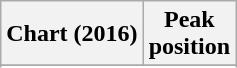<table class="wikitable sortable plainrowheaders" style="text-align:center">
<tr>
<th scope="col">Chart (2016)</th>
<th scope="col">Peak<br>position</th>
</tr>
<tr>
</tr>
<tr>
</tr>
</table>
